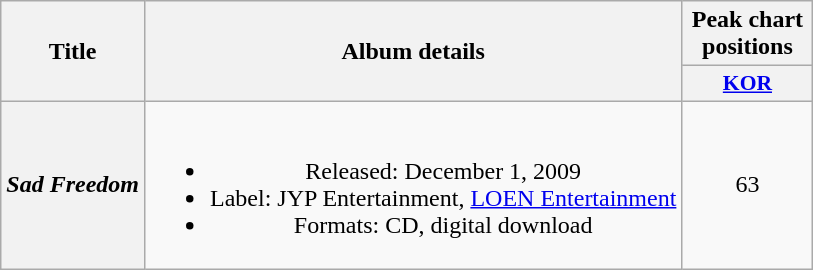<table class="wikitable plainrowheaders" style="text-align:center;">
<tr>
<th scope="col" rowspan="2">Title</th>
<th scope="col" rowspan="2">Album details</th>
<th scope="col" colspan="1" style="width:5em;">Peak chart positions</th>
</tr>
<tr>
<th scope="col" style="width:3em;font-size:90%;"><a href='#'>KOR</a><br></th>
</tr>
<tr>
<th scope="row"><em>Sad Freedom</em></th>
<td><br><ul><li>Released: December 1, 2009</li><li>Label: JYP Entertainment, <a href='#'>LOEN Entertainment</a></li><li>Formats: CD, digital download</li></ul></td>
<td>63</td>
</tr>
</table>
